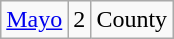<table class="wikitable sortable">
<tr>
<td><a href='#'>Mayo</a></td>
<td align="center">2</td>
<td>County</td>
</tr>
</table>
